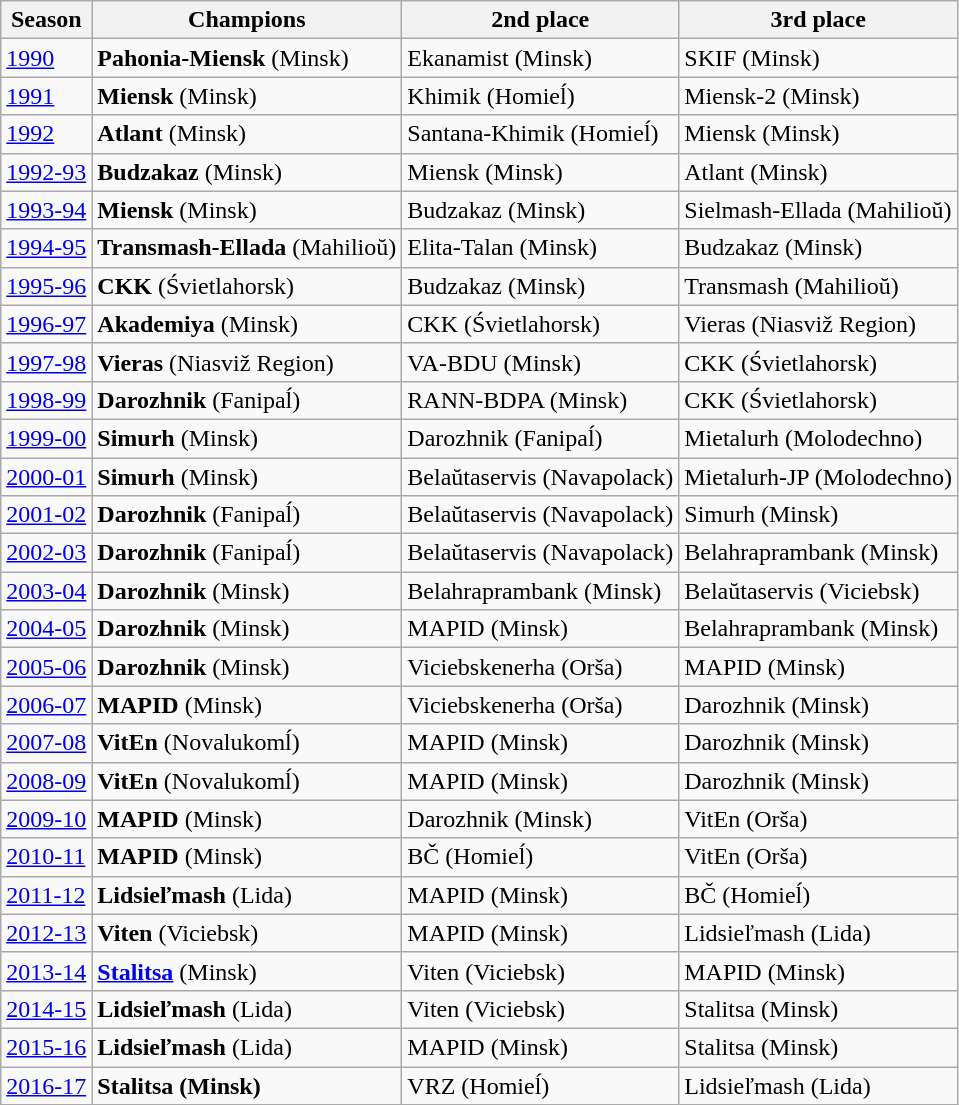<table class="wikitable">
<tr>
<th>Season</th>
<th>Champions</th>
<th>2nd place</th>
<th>3rd place</th>
</tr>
<tr>
<td><a href='#'>1990</a></td>
<td><strong>Pahonia-Miensk</strong> (Minsk)</td>
<td>Ekanamist (Minsk)</td>
<td>SKIF (Minsk)</td>
</tr>
<tr>
<td><a href='#'>1991</a></td>
<td><strong>Miensk</strong> (Minsk)</td>
<td>Khimik (Homieĺ)</td>
<td>Miensk-2 (Minsk)</td>
</tr>
<tr>
<td><a href='#'>1992</a></td>
<td><strong>Atlant</strong> (Minsk)</td>
<td>Santana-Khimik (Homieĺ)</td>
<td>Miensk (Minsk)</td>
</tr>
<tr>
<td><a href='#'>1992-93</a></td>
<td><strong>Budzakaz</strong> (Minsk)</td>
<td>Miensk (Minsk)</td>
<td>Atlant (Minsk)</td>
</tr>
<tr>
<td><a href='#'>1993-94</a></td>
<td><strong>Miensk</strong> (Minsk)</td>
<td>Budzakaz (Minsk)</td>
<td>Sielmash-Ellada (Mahilioŭ)</td>
</tr>
<tr>
<td><a href='#'>1994-95</a></td>
<td><strong>Transmash-Ellada</strong> (Mahilioŭ)</td>
<td>Elita-Talan (Minsk)</td>
<td>Budzakaz (Minsk)</td>
</tr>
<tr>
<td><a href='#'>1995-96</a></td>
<td><strong>CKK</strong> (Śvietlahorsk)</td>
<td>Budzakaz (Minsk)</td>
<td>Transmash (Mahilioŭ)</td>
</tr>
<tr>
<td><a href='#'>1996-97</a></td>
<td><strong>Akademiya</strong> (Minsk)</td>
<td>CKK (Śvietlahorsk)</td>
<td>Vieras (Niasviž Region)</td>
</tr>
<tr>
<td><a href='#'>1997-98</a></td>
<td><strong>Vieras</strong> (Niasviž Region)</td>
<td>VA-BDU (Minsk)</td>
<td>CKK (Śvietlahorsk)</td>
</tr>
<tr>
<td><a href='#'>1998-99</a></td>
<td><strong>Darozhnik</strong> (Fanipaĺ)</td>
<td>RANN-BDPA (Minsk)</td>
<td>CKK (Śvietlahorsk)</td>
</tr>
<tr>
<td><a href='#'>1999-00</a></td>
<td><strong>Simurh</strong> (Minsk)</td>
<td>Darozhnik (Fanipaĺ)</td>
<td>Mietalurh (Molodechno)</td>
</tr>
<tr>
<td><a href='#'>2000-01</a></td>
<td><strong>Simurh</strong> (Minsk)</td>
<td>Belaŭtaservis (Navapolack)</td>
<td>Mietalurh-JP (Molodechno)</td>
</tr>
<tr>
<td><a href='#'>2001-02</a></td>
<td><strong>Darozhnik</strong> (Fanipaĺ)</td>
<td>Belaŭtaservis (Navapolack)</td>
<td>Simurh (Minsk)</td>
</tr>
<tr>
<td><a href='#'>2002-03</a></td>
<td><strong>Darozhnik</strong> (Fanipaĺ)</td>
<td>Belaŭtaservis (Navapolack)</td>
<td>Belahraprambank (Minsk)</td>
</tr>
<tr>
<td><a href='#'>2003-04</a></td>
<td><strong>Darozhnik</strong> (Minsk)</td>
<td>Belahraprambank (Minsk)</td>
<td>Belaŭtaservis (Viciebsk)</td>
</tr>
<tr>
<td><a href='#'>2004-05</a></td>
<td><strong>Darozhnik</strong> (Minsk)</td>
<td>MAPID (Minsk)</td>
<td>Belahraprambank (Minsk)</td>
</tr>
<tr>
<td><a href='#'>2005-06</a></td>
<td><strong>Darozhnik</strong> (Minsk)</td>
<td>Viciebskenerha (Orša)</td>
<td>MAPID (Minsk)</td>
</tr>
<tr>
<td><a href='#'>2006-07</a></td>
<td><strong>MAPID</strong> (Minsk)</td>
<td>Viciebskenerha (Orša)</td>
<td>Darozhnik (Minsk)</td>
</tr>
<tr>
<td><a href='#'>2007-08</a></td>
<td><strong>VitEn</strong> (Novalukomĺ)</td>
<td>MAPID (Minsk)</td>
<td>Darozhnik (Minsk)</td>
</tr>
<tr>
<td><a href='#'>2008-09</a></td>
<td><strong>VitEn</strong> (Novalukomĺ)</td>
<td>MAPID (Minsk)</td>
<td>Darozhnik (Minsk)</td>
</tr>
<tr>
<td><a href='#'>2009-10</a></td>
<td><strong>MAPID</strong> (Minsk)</td>
<td>Darozhnik (Minsk)</td>
<td>VitEn (Orša)</td>
</tr>
<tr>
<td><a href='#'>2010-11</a></td>
<td><strong>MAPID</strong> (Minsk)</td>
<td>BČ (Homieĺ)</td>
<td>VitEn (Orša)</td>
</tr>
<tr>
<td><a href='#'>2011-12</a></td>
<td><strong>Lidsieľmash</strong> (Lida)</td>
<td>MAPID (Minsk)</td>
<td>BČ (Homieĺ)</td>
</tr>
<tr>
<td><a href='#'>2012-13</a></td>
<td><strong>Viten</strong> (Viciebsk)</td>
<td>MAPID (Minsk)</td>
<td>Lidsieľmash (Lida)</td>
</tr>
<tr>
<td><a href='#'>2013-14</a></td>
<td><strong><a href='#'>Stalitsa</a></strong> (Minsk)</td>
<td>Viten (Viciebsk)</td>
<td>MAPID (Minsk)</td>
</tr>
<tr>
<td><a href='#'>2014-15</a></td>
<td><strong>Lidsieľmash </strong> (Lida)</td>
<td>Viten (Viciebsk)</td>
<td>Stalitsa (Minsk)</td>
</tr>
<tr>
<td><a href='#'>2015-16</a></td>
<td><strong>Lidsieľmash</strong> (Lida)</td>
<td>MAPID (Minsk)</td>
<td>Stalitsa (Minsk)</td>
</tr>
<tr>
<td><a href='#'>2016-17</a></td>
<td><strong>Stalitsa (Minsk)</strong></td>
<td>VRZ (Homieĺ)</td>
<td>Lidsieľmash (Lida)</td>
</tr>
</table>
